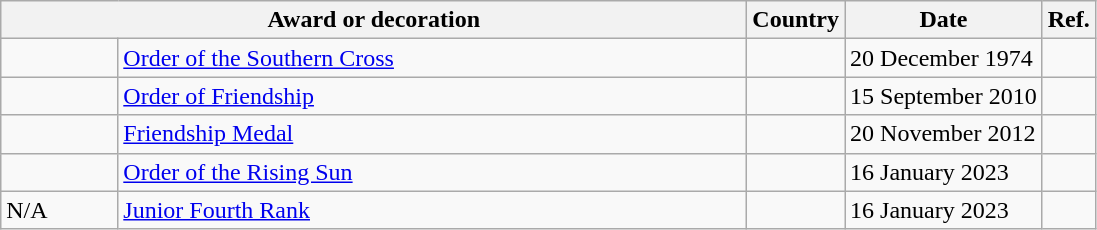<table class="wikitable sortable" style="text-align:left;">
<tr>
<th colspan=2 width="490px">Award or decoration</th>
<th>Country</th>
<th>Date</th>
<th class="unsortable">Ref.</th>
</tr>
<tr>
<td></td>
<td><a href='#'>Order of the Southern Cross</a></td>
<td></td>
<td>20 December 1974</td>
<td></td>
</tr>
<tr>
<td></td>
<td><a href='#'>Order of Friendship</a></td>
<td></td>
<td>15 September 2010</td>
<td></td>
</tr>
<tr>
<td></td>
<td><a href='#'>Friendship Medal</a></td>
<td></td>
<td>20 November 2012</td>
<td></td>
</tr>
<tr>
<td></td>
<td><a href='#'>Order of the Rising Sun</a></td>
<td></td>
<td>16 January 2023</td>
<td></td>
</tr>
<tr>
<td>N/A</td>
<td><a href='#'>Junior Fourth Rank</a></td>
<td></td>
<td>16 January 2023</td>
<td></td>
</tr>
</table>
